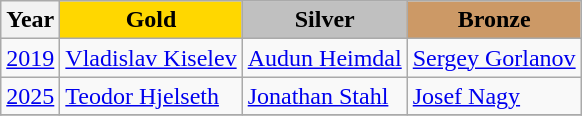<table class="wikitable">
<tr>
<th>Year</th>
<td align=center bgcolor=gold><strong>Gold</strong></td>
<td align=center bgcolor=silver><strong>Silver</strong></td>
<td align=center bgcolor=cc9966><strong>Bronze</strong></td>
</tr>
<tr>
<td><a href='#'>2019</a></td>
<td> <a href='#'>Vladislav Kiselev</a></td>
<td> <a href='#'>Audun Heimdal</a></td>
<td> <a href='#'>Sergey Gorlanov</a></td>
</tr>
<tr>
<td><a href='#'>2025</a></td>
<td> <a href='#'>Teodor Hjelseth</a></td>
<td> <a href='#'>Jonathan Stahl</a></td>
<td> <a href='#'>Josef Nagy</a></td>
</tr>
<tr>
</tr>
</table>
